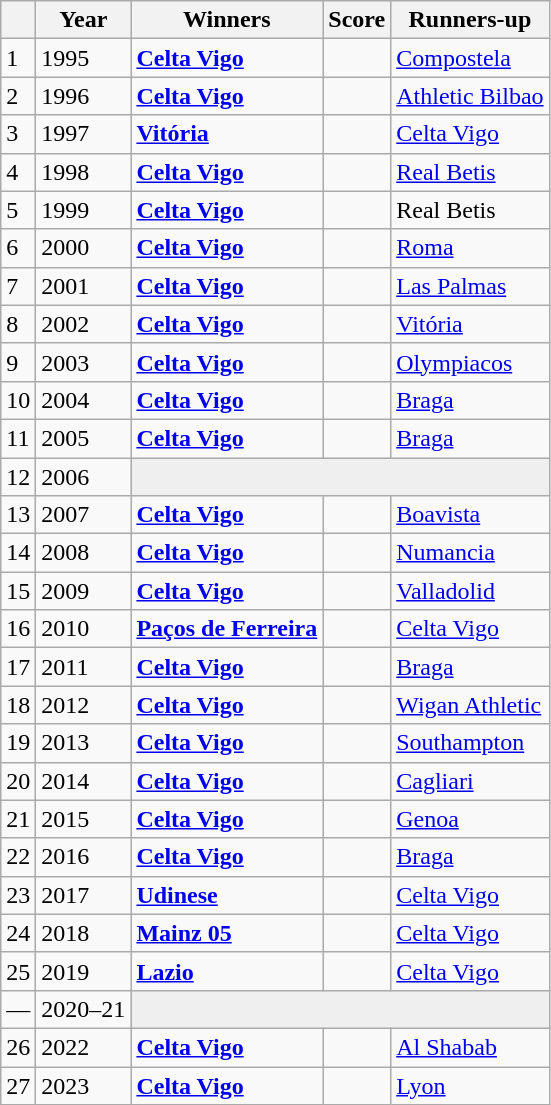<table class="wikitable sortable">
<tr>
<th width=></th>
<th width=>Year</th>
<th width=>Winners</th>
<th width=>Score</th>
<th width=>Runners-up</th>
</tr>
<tr>
<td>1</td>
<td>1995</td>
<td> <strong><a href='#'>Celta Vigo</a></strong></td>
<td></td>
<td> <a href='#'>Compostela</a></td>
</tr>
<tr>
<td>2</td>
<td>1996</td>
<td> <strong><a href='#'>Celta Vigo</a></strong></td>
<td></td>
<td> <a href='#'>Athletic Bilbao</a></td>
</tr>
<tr>
<td>3</td>
<td>1997</td>
<td> <strong><a href='#'>Vitória</a></strong></td>
<td></td>
<td> <a href='#'>Celta Vigo</a></td>
</tr>
<tr>
<td>4</td>
<td>1998</td>
<td> <strong><a href='#'>Celta Vigo</a></strong></td>
<td></td>
<td> <a href='#'>Real Betis</a></td>
</tr>
<tr>
<td>5</td>
<td>1999</td>
<td> <strong><a href='#'>Celta Vigo</a></strong></td>
<td></td>
<td> Real Betis</td>
</tr>
<tr>
<td>6</td>
<td>2000</td>
<td> <strong><a href='#'>Celta Vigo</a></strong></td>
<td></td>
<td> <a href='#'>Roma</a></td>
</tr>
<tr>
<td>7</td>
<td>2001</td>
<td> <strong><a href='#'>Celta Vigo</a></strong></td>
<td></td>
<td> <a href='#'>Las Palmas</a></td>
</tr>
<tr>
<td>8</td>
<td>2002</td>
<td> <strong><a href='#'>Celta Vigo</a></strong></td>
<td></td>
<td> <a href='#'>Vitória</a></td>
</tr>
<tr>
<td>9</td>
<td>2003</td>
<td> <strong><a href='#'>Celta Vigo</a></strong></td>
<td></td>
<td> <a href='#'>Olympiacos</a></td>
</tr>
<tr>
<td>10</td>
<td>2004</td>
<td> <strong><a href='#'>Celta Vigo</a></strong></td>
<td></td>
<td> <a href='#'>Braga</a></td>
</tr>
<tr>
<td>11</td>
<td>2005</td>
<td> <strong><a href='#'>Celta Vigo</a></strong></td>
<td></td>
<td> <a href='#'>Braga</a></td>
</tr>
<tr>
<td>12</td>
<td>2006</td>
<td colspan=3 bgcolor=#efefef></td>
</tr>
<tr>
<td>13</td>
<td>2007</td>
<td> <strong><a href='#'>Celta Vigo</a></strong></td>
<td></td>
<td> <a href='#'>Boavista</a></td>
</tr>
<tr>
<td>14</td>
<td>2008</td>
<td> <strong><a href='#'>Celta Vigo</a></strong></td>
<td></td>
<td> <a href='#'>Numancia</a></td>
</tr>
<tr>
<td>15</td>
<td>2009</td>
<td> <strong><a href='#'>Celta Vigo</a></strong></td>
<td></td>
<td> <a href='#'>Valladolid</a></td>
</tr>
<tr>
<td>16</td>
<td>2010</td>
<td> <strong><a href='#'>Paços de Ferreira</a></strong></td>
<td></td>
<td> <a href='#'>Celta Vigo</a></td>
</tr>
<tr>
<td>17</td>
<td>2011</td>
<td> <strong><a href='#'>Celta Vigo</a></strong></td>
<td></td>
<td> <a href='#'>Braga</a></td>
</tr>
<tr>
<td>18</td>
<td>2012</td>
<td> <strong><a href='#'>Celta Vigo</a></strong></td>
<td></td>
<td> <a href='#'>Wigan Athletic</a></td>
</tr>
<tr>
<td>19</td>
<td>2013</td>
<td> <strong><a href='#'>Celta Vigo</a></strong></td>
<td></td>
<td> <a href='#'>Southampton</a></td>
</tr>
<tr>
<td>20</td>
<td>2014</td>
<td> <strong><a href='#'>Celta Vigo</a></strong></td>
<td></td>
<td> <a href='#'>Cagliari</a></td>
</tr>
<tr>
<td>21</td>
<td>2015</td>
<td> <strong><a href='#'>Celta Vigo</a></strong></td>
<td></td>
<td> <a href='#'>Genoa</a></td>
</tr>
<tr>
<td>22</td>
<td>2016</td>
<td> <strong><a href='#'>Celta Vigo</a></strong></td>
<td></td>
<td> <a href='#'>Braga</a></td>
</tr>
<tr>
<td>23</td>
<td>2017</td>
<td> <strong><a href='#'>Udinese</a></strong></td>
<td></td>
<td> <a href='#'>Celta Vigo</a></td>
</tr>
<tr>
<td>24</td>
<td>2018</td>
<td> <strong><a href='#'>Mainz 05</a></strong></td>
<td></td>
<td> <a href='#'>Celta Vigo</a></td>
</tr>
<tr>
<td>25</td>
<td>2019</td>
<td> <strong><a href='#'>Lazio</a></strong></td>
<td></td>
<td> <a href='#'>Celta Vigo</a></td>
</tr>
<tr>
<td>—</td>
<td>2020–21</td>
<td colspan=3 bgcolor=#efefef></td>
</tr>
<tr>
<td>26</td>
<td>2022</td>
<td> <strong><a href='#'>Celta Vigo</a></strong></td>
<td></td>
<td> <a href='#'>Al Shabab</a></td>
</tr>
<tr>
<td>27</td>
<td>2023</td>
<td> <strong><a href='#'>Celta Vigo</a></strong></td>
<td></td>
<td> <a href='#'>Lyon</a></td>
</tr>
</table>
